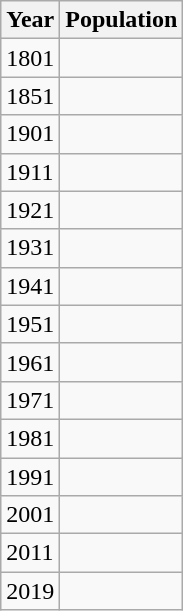<table class="wikitable">
<tr>
<th>Year</th>
<th colspan="2">Population</th>
</tr>
<tr>
<td>1801</td>
<td style="text-align:right;"></td>
</tr>
<tr>
<td>1851</td>
<td style="text-align:right;"></td>
</tr>
<tr>
<td>1901</td>
<td></td>
</tr>
<tr>
<td>1911</td>
<td></td>
</tr>
<tr>
<td>1921</td>
<td></td>
</tr>
<tr>
<td>1931</td>
<td></td>
</tr>
<tr>
<td>1941</td>
<td></td>
</tr>
<tr>
<td>1951</td>
<td></td>
</tr>
<tr>
<td>1961</td>
<td></td>
</tr>
<tr>
<td>1971</td>
<td></td>
</tr>
<tr>
<td>1981</td>
<td></td>
</tr>
<tr>
<td>1991</td>
<td></td>
</tr>
<tr>
<td>2001</td>
<td></td>
</tr>
<tr>
<td>2011</td>
<td></td>
</tr>
<tr>
<td>2019</td>
<td></td>
</tr>
</table>
